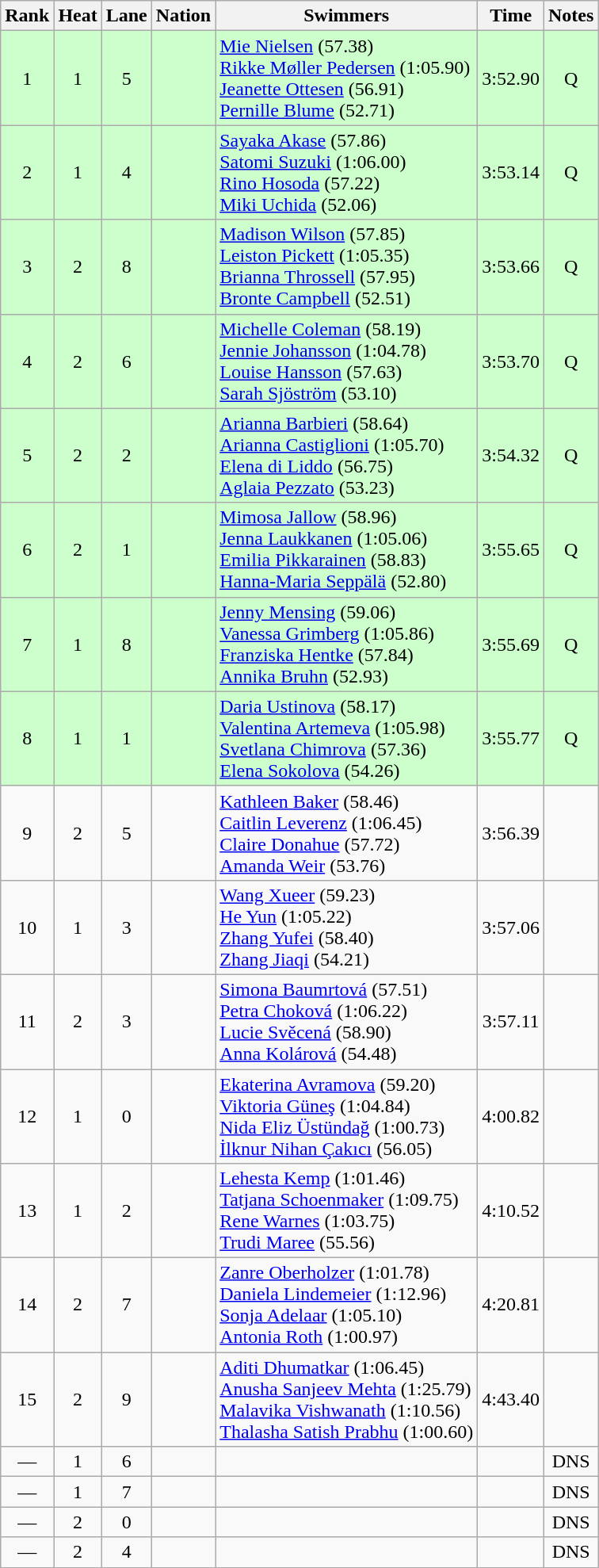<table class="wikitable sortable" style="text-align:center">
<tr>
<th>Rank</th>
<th>Heat</th>
<th>Lane</th>
<th>Nation</th>
<th>Swimmers</th>
<th>Time</th>
<th>Notes</th>
</tr>
<tr bgcolor=ccffcc>
<td>1</td>
<td>1</td>
<td>5</td>
<td align=left></td>
<td align=left><a href='#'>Mie Nielsen</a> (57.38)<br><a href='#'>Rikke Møller Pedersen</a> (1:05.90)<br><a href='#'>Jeanette Ottesen</a> (56.91)<br><a href='#'>Pernille Blume</a> (52.71)</td>
<td>3:52.90</td>
<td>Q</td>
</tr>
<tr bgcolor=ccffcc>
<td>2</td>
<td>1</td>
<td>4</td>
<td align=left></td>
<td align=left><a href='#'>Sayaka Akase</a> (57.86)<br><a href='#'>Satomi Suzuki</a> (1:06.00)<br><a href='#'>Rino Hosoda</a> (57.22)<br><a href='#'>Miki Uchida</a> (52.06)</td>
<td>3:53.14</td>
<td>Q</td>
</tr>
<tr bgcolor=ccffcc>
<td>3</td>
<td>2</td>
<td>8</td>
<td align=left></td>
<td align=left><a href='#'>Madison Wilson</a> (57.85)<br><a href='#'>Leiston Pickett</a> (1:05.35)<br><a href='#'>Brianna Throssell</a> (57.95)<br><a href='#'>Bronte Campbell</a> (52.51)</td>
<td>3:53.66</td>
<td>Q</td>
</tr>
<tr bgcolor=ccffcc>
<td>4</td>
<td>2</td>
<td>6</td>
<td align=left></td>
<td align=left><a href='#'>Michelle Coleman</a> (58.19)<br><a href='#'>Jennie Johansson</a> (1:04.78)<br><a href='#'>Louise Hansson</a> (57.63)<br><a href='#'>Sarah Sjöström</a> (53.10)</td>
<td>3:53.70</td>
<td>Q</td>
</tr>
<tr bgcolor=ccffcc>
<td>5</td>
<td>2</td>
<td>2</td>
<td align=left></td>
<td align=left><a href='#'>Arianna Barbieri</a> (58.64)<br><a href='#'>Arianna Castiglioni</a> (1:05.70)<br><a href='#'>Elena di Liddo</a> (56.75)<br><a href='#'>Aglaia Pezzato</a> (53.23)</td>
<td>3:54.32</td>
<td>Q</td>
</tr>
<tr bgcolor=ccffcc>
<td>6</td>
<td>2</td>
<td>1</td>
<td align=left></td>
<td align=left><a href='#'>Mimosa Jallow</a> (58.96)<br><a href='#'>Jenna Laukkanen</a> (1:05.06)<br><a href='#'>Emilia Pikkarainen</a> (58.83)<br><a href='#'>Hanna-Maria Seppälä</a> (52.80)</td>
<td>3:55.65</td>
<td>Q</td>
</tr>
<tr bgcolor=ccffcc>
<td>7</td>
<td>1</td>
<td>8</td>
<td align=left></td>
<td align=left><a href='#'>Jenny Mensing</a> (59.06)<br><a href='#'>Vanessa Grimberg</a> (1:05.86)<br><a href='#'>Franziska Hentke</a> (57.84)<br><a href='#'>Annika Bruhn</a> (52.93)</td>
<td>3:55.69</td>
<td>Q</td>
</tr>
<tr bgcolor=ccffcc>
<td>8</td>
<td>1</td>
<td>1</td>
<td align=left></td>
<td align=left><a href='#'>Daria Ustinova</a> (58.17)<br><a href='#'>Valentina Artemeva</a> (1:05.98)<br><a href='#'>Svetlana Chimrova</a> (57.36)<br><a href='#'>Elena Sokolova</a> (54.26)</td>
<td>3:55.77</td>
<td>Q</td>
</tr>
<tr>
<td>9</td>
<td>2</td>
<td>5</td>
<td align=left></td>
<td align=left><a href='#'>Kathleen Baker</a> (58.46)<br><a href='#'>Caitlin Leverenz</a> (1:06.45)<br><a href='#'>Claire Donahue</a> (57.72)<br><a href='#'>Amanda Weir</a> (53.76)</td>
<td>3:56.39</td>
<td></td>
</tr>
<tr>
<td>10</td>
<td>1</td>
<td>3</td>
<td align=left></td>
<td align=left><a href='#'>Wang Xueer</a> (59.23)<br><a href='#'>He Yun</a> (1:05.22)<br><a href='#'>Zhang Yufei</a> (58.40)<br><a href='#'>Zhang Jiaqi</a> (54.21)</td>
<td>3:57.06</td>
<td></td>
</tr>
<tr>
<td>11</td>
<td>2</td>
<td>3</td>
<td align=left></td>
<td align=left><a href='#'>Simona Baumrtová</a> (57.51)<br><a href='#'>Petra Choková</a> (1:06.22)<br><a href='#'>Lucie Svěcená</a> (58.90)<br><a href='#'>Anna Kolárová</a> (54.48)</td>
<td>3:57.11</td>
<td></td>
</tr>
<tr>
<td>12</td>
<td>1</td>
<td>0</td>
<td align=left></td>
<td align=left><a href='#'>Ekaterina Avramova</a> (59.20)<br><a href='#'>Viktoria Güneş</a> (1:04.84)<br><a href='#'>Nida Eliz Üstündağ</a> (1:00.73)<br><a href='#'>İlknur Nihan Çakıcı</a> (56.05)</td>
<td>4:00.82</td>
<td></td>
</tr>
<tr>
<td>13</td>
<td>1</td>
<td>2</td>
<td align=left></td>
<td align=left><a href='#'>Lehesta Kemp</a> (1:01.46)<br><a href='#'>Tatjana Schoenmaker</a> (1:09.75)<br><a href='#'>Rene Warnes</a> (1:03.75)<br><a href='#'>Trudi Maree</a> (55.56)</td>
<td>4:10.52</td>
<td></td>
</tr>
<tr>
<td>14</td>
<td>2</td>
<td>7</td>
<td align=left></td>
<td align=left><a href='#'>Zanre Oberholzer</a> (1:01.78)<br><a href='#'>Daniela Lindemeier</a> (1:12.96)<br><a href='#'>Sonja Adelaar</a> (1:05.10)<br><a href='#'>Antonia Roth</a> (1:00.97)</td>
<td>4:20.81</td>
<td></td>
</tr>
<tr>
<td>15</td>
<td>2</td>
<td>9</td>
<td align=left></td>
<td align=left><a href='#'>Aditi Dhumatkar</a> (1:06.45)<br><a href='#'>Anusha Sanjeev Mehta</a> (1:25.79)<br><a href='#'>Malavika Vishwanath</a> (1:10.56)<br><a href='#'>Thalasha Satish Prabhu</a> (1:00.60)</td>
<td>4:43.40</td>
<td></td>
</tr>
<tr>
<td>—</td>
<td>1</td>
<td>6</td>
<td align=left></td>
<td></td>
<td></td>
<td>DNS</td>
</tr>
<tr>
<td>—</td>
<td>1</td>
<td>7</td>
<td align=left></td>
<td></td>
<td></td>
<td>DNS</td>
</tr>
<tr>
<td>—</td>
<td>2</td>
<td>0</td>
<td align=left></td>
<td></td>
<td></td>
<td>DNS</td>
</tr>
<tr>
<td>—</td>
<td>2</td>
<td>4</td>
<td align=left></td>
<td></td>
<td></td>
<td>DNS</td>
</tr>
</table>
